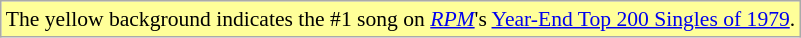<table class="wikitable" style="font-size:90%;">
<tr>
<td style="background-color:#FFFF99">The yellow background indicates the #1 song on <a href='#'><em>RPM</em></a>'s <a href='#'>Year-End Top 200 Singles of 1979</a>. </td>
</tr>
</table>
